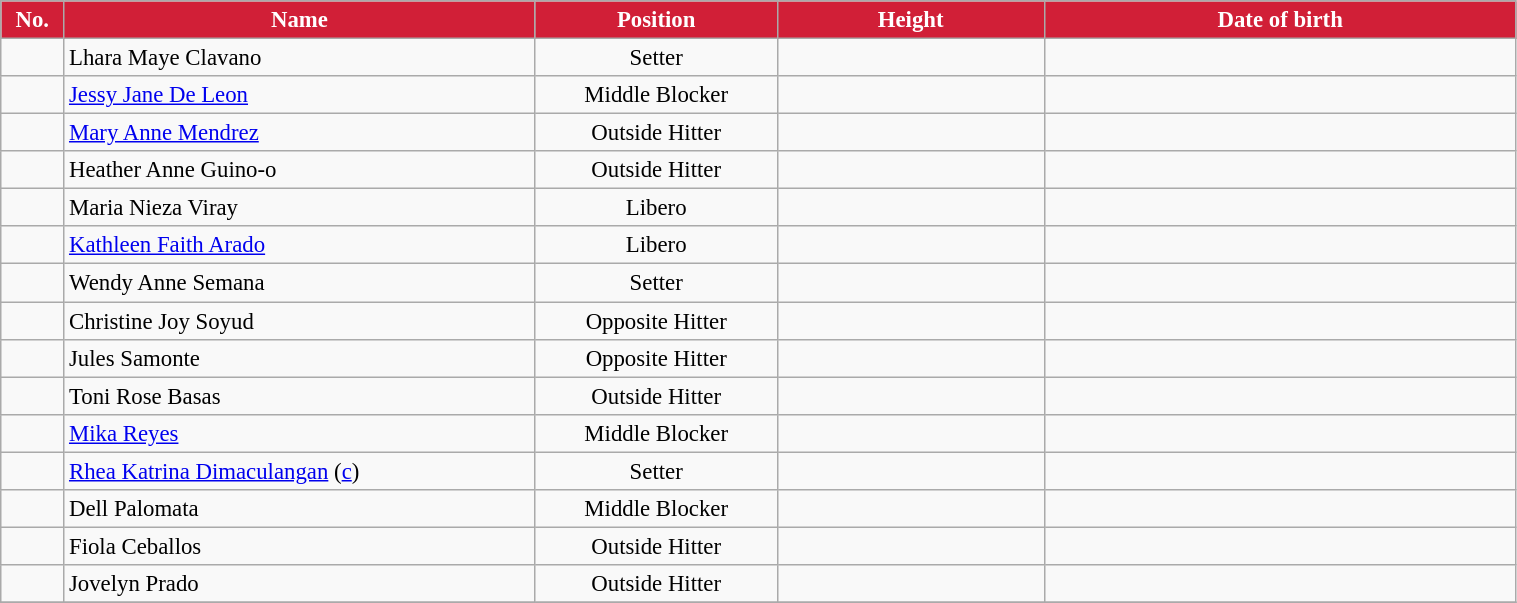<table class="wikitable sortable" style="font-size:95%; text-align:center; width:80%;">
<tr>
<th style="width:2em;background:#d11f37; color: white;">No.</th>
<th style="width:18em; background:#d11f37; color: white;">Name</th>
<th style="width:9em; background:#d11f37; color: white;">Position</th>
<th style="width:10em; background:#d11f37; color: white;">Height</th>
<th style="width:18em; background:#d11f37; color:white;">Date of birth</th>
</tr>
<tr>
<td></td>
<td align=left> Lhara Maye Clavano</td>
<td>Setter</td>
<td></td>
<td align=right></td>
</tr>
<tr>
<td></td>
<td align=left> <a href='#'>Jessy Jane De Leon</a></td>
<td>Middle Blocker</td>
<td></td>
<td align=right></td>
</tr>
<tr>
<td></td>
<td align=left> <a href='#'>Mary Anne Mendrez</a></td>
<td>Outside Hitter</td>
<td></td>
<td align=right></td>
</tr>
<tr>
<td></td>
<td align=left> Heather Anne Guino-o</td>
<td>Outside Hitter</td>
<td></td>
<td align=right></td>
</tr>
<tr>
<td></td>
<td align=left> Maria Nieza Viray</td>
<td>Libero</td>
<td></td>
<td align=right></td>
</tr>
<tr>
<td></td>
<td align=left> <a href='#'>Kathleen Faith Arado</a></td>
<td>Libero</td>
<td></td>
<td align=right></td>
</tr>
<tr align=center>
<td></td>
<td align=left> Wendy Anne Semana</td>
<td>Setter</td>
<td></td>
<td align=right></td>
</tr>
<tr align=center>
<td></td>
<td align=left> Christine Joy Soyud</td>
<td>Opposite Hitter</td>
<td></td>
<td align=right></td>
</tr>
<tr align=center>
<td></td>
<td align=left> Jules Samonte</td>
<td>Opposite Hitter</td>
<td></td>
<td align=right></td>
</tr>
<tr align=center>
<td></td>
<td align=left> Toni Rose Basas</td>
<td>Outside Hitter</td>
<td></td>
<td align=right></td>
</tr>
<tr>
<td></td>
<td align=left> <a href='#'>Mika Reyes</a></td>
<td>Middle Blocker</td>
<td></td>
<td align=right></td>
</tr>
<tr>
<td></td>
<td align=left> <a href='#'>Rhea Katrina Dimaculangan</a> (<a href='#'>c</a>)</td>
<td>Setter</td>
<td></td>
<td align=right></td>
</tr>
<tr align=center>
<td></td>
<td align=left> Dell Palomata</td>
<td>Middle Blocker</td>
<td></td>
<td align=right></td>
</tr>
<tr align=center>
<td></td>
<td align=left> Fiola Ceballos</td>
<td>Outside Hitter</td>
<td></td>
<td align=right></td>
</tr>
<tr>
<td></td>
<td align=left> Jovelyn Prado</td>
<td>Outside Hitter</td>
<td></td>
<td align=right></td>
</tr>
<tr>
</tr>
</table>
